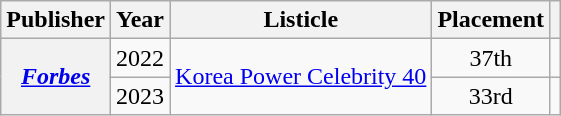<table class="wikitable plainrowheaders sortable">
<tr>
<th scope="col">Publisher</th>
<th scope="col">Year</th>
<th scope="col">Listicle</th>
<th scope="col">Placement</th>
<th scope="col" class="unsortable"></th>
</tr>
<tr>
<th scope="row" rowspan="2"><em><a href='#'>Forbes</a></em></th>
<td style="text-align:center">2022</td>
<td rowspan="2"><a href='#'>Korea Power Celebrity 40</a></td>
<td style="text-align:center">37th</td>
<td style="text-align:center"></td>
</tr>
<tr>
<td style="text-align:center">2023</td>
<td style="text-align:center">33rd</td>
<td style="text-align:center"></td>
</tr>
</table>
